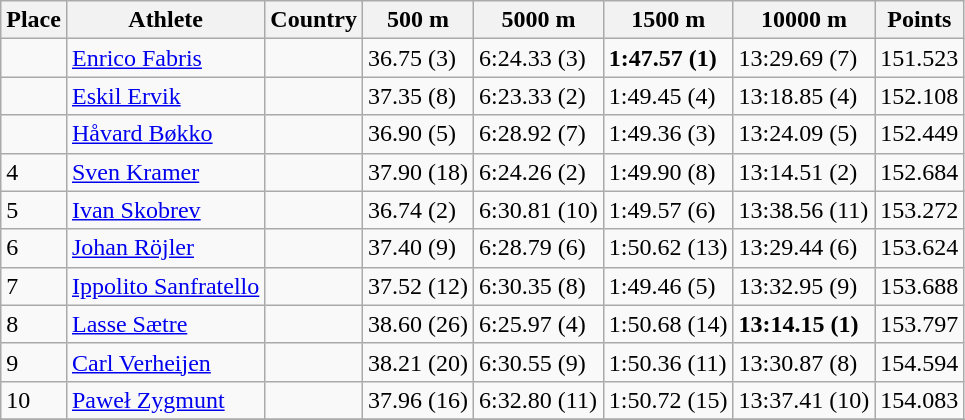<table class="wikitable">
<tr>
<th>Place</th>
<th>Athlete</th>
<th>Country</th>
<th>500 m</th>
<th>5000 m</th>
<th>1500 m</th>
<th>10000 m</th>
<th>Points</th>
</tr>
<tr>
<td></td>
<td><a href='#'>Enrico Fabris</a></td>
<td></td>
<td>36.75 (3)</td>
<td>6:24.33 (3)</td>
<td><strong>1:47.57 (1)</strong></td>
<td>13:29.69 (7)</td>
<td>151.523</td>
</tr>
<tr>
<td></td>
<td><a href='#'>Eskil Ervik</a></td>
<td></td>
<td>37.35 (8)</td>
<td>6:23.33 (2)</td>
<td>1:49.45 (4)</td>
<td>13:18.85 (4)</td>
<td>152.108</td>
</tr>
<tr>
<td></td>
<td><a href='#'>Håvard Bøkko</a></td>
<td></td>
<td>36.90 (5)</td>
<td>6:28.92 (7)</td>
<td>1:49.36 (3)</td>
<td>13:24.09 (5)</td>
<td>152.449</td>
</tr>
<tr>
<td>4</td>
<td><a href='#'>Sven Kramer</a></td>
<td></td>
<td>37.90 (18)</td>
<td>6:24.26 (2)</td>
<td>1:49.90 (8)</td>
<td>13:14.51 (2)</td>
<td>152.684</td>
</tr>
<tr>
<td>5</td>
<td><a href='#'>Ivan Skobrev</a></td>
<td></td>
<td>36.74 (2)</td>
<td>6:30.81 (10)</td>
<td>1:49.57 (6)</td>
<td>13:38.56 (11)</td>
<td>153.272</td>
</tr>
<tr>
<td>6</td>
<td><a href='#'>Johan Röjler</a></td>
<td></td>
<td>37.40 (9)</td>
<td>6:28.79 (6)</td>
<td>1:50.62 (13)</td>
<td>13:29.44 (6)</td>
<td>153.624</td>
</tr>
<tr>
<td>7</td>
<td><a href='#'>Ippolito Sanfratello</a></td>
<td></td>
<td>37.52 (12)</td>
<td>6:30.35 (8)</td>
<td>1:49.46 (5)</td>
<td>13:32.95 (9)</td>
<td>153.688</td>
</tr>
<tr>
<td>8</td>
<td><a href='#'>Lasse Sætre</a></td>
<td></td>
<td>38.60 (26)</td>
<td>6:25.97 (4)</td>
<td>1:50.68 (14)</td>
<td><strong>13:14.15 (1)</strong></td>
<td>153.797</td>
</tr>
<tr>
<td>9</td>
<td><a href='#'>Carl Verheijen</a></td>
<td></td>
<td>38.21 (20)</td>
<td>6:30.55 (9)</td>
<td>1:50.36 (11)</td>
<td>13:30.87 (8)</td>
<td>154.594</td>
</tr>
<tr>
<td>10</td>
<td><a href='#'>Paweł Zygmunt</a></td>
<td></td>
<td>37.96 (16)</td>
<td>6:32.80 (11)</td>
<td>1:50.72 (15)</td>
<td>13:37.41 (10)</td>
<td>154.083</td>
</tr>
<tr>
</tr>
</table>
